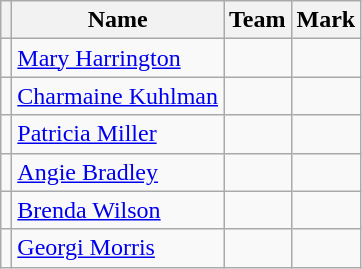<table class=wikitable>
<tr>
<th></th>
<th>Name</th>
<th>Team</th>
<th>Mark</th>
</tr>
<tr>
<td></td>
<td><a href='#'>Mary Harrington</a></td>
<td></td>
<td></td>
</tr>
<tr>
<td></td>
<td><a href='#'>Charmaine Kuhlman</a></td>
<td></td>
<td></td>
</tr>
<tr>
<td></td>
<td><a href='#'>Patricia Miller</a></td>
<td></td>
<td></td>
</tr>
<tr>
<td></td>
<td><a href='#'>Angie Bradley</a></td>
<td></td>
<td></td>
</tr>
<tr>
<td></td>
<td><a href='#'>Brenda Wilson</a></td>
<td></td>
<td></td>
</tr>
<tr>
<td></td>
<td><a href='#'>Georgi Morris</a></td>
<td></td>
<td></td>
</tr>
</table>
